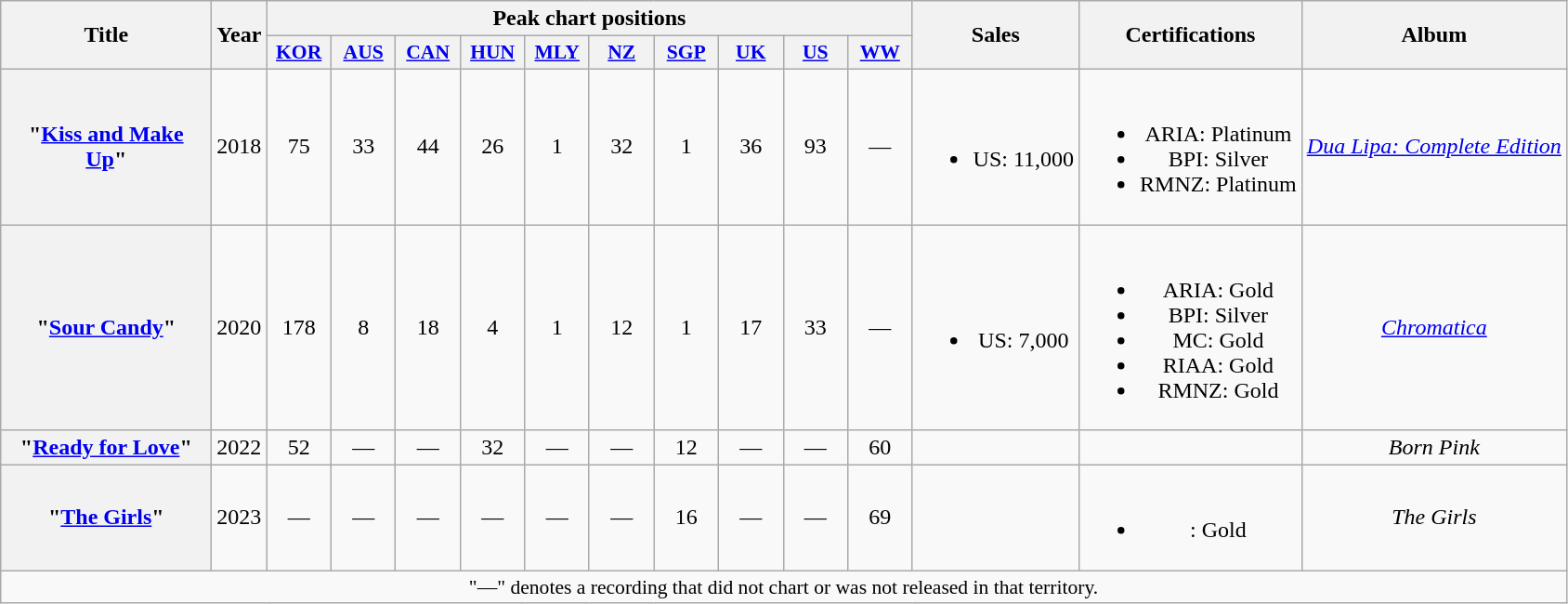<table class="wikitable plainrowheaders" style="text-align:center;">
<tr>
<th scope="col" rowspan="2" style="width:9em;">Title</th>
<th scope="col" rowspan="2" style="width:2em;">Year</th>
<th scope="col" colspan="10">Peak chart positions</th>
<th scope="col" rowspan="2">Sales</th>
<th scope="col" rowspan="2">Certifications</th>
<th scope="col" rowspan="2">Album</th>
</tr>
<tr>
<th scope="col" style="width:2.75em;font-size:90%;"><a href='#'>KOR</a><br></th>
<th scope="col" style="width:2.75em;font-size:90%;"><a href='#'>AUS</a><br></th>
<th scope="col" style="width:2.75em;font-size:90%;"><a href='#'>CAN</a><br></th>
<th scope="col" style="width:2.75em;font-size:90%;"><a href='#'>HUN</a><br></th>
<th scope="col" style="width:2.75em;font-size:90%;"><a href='#'>MLY</a><br></th>
<th scope="col" style="width:2.75em;font-size:90%;"><a href='#'>NZ</a><br></th>
<th scope="col" style="width:2.75em;font-size:90%;"><a href='#'>SGP</a><br></th>
<th scope="col" style="width:2.75em;font-size:90%;"><a href='#'>UK</a><br></th>
<th scope="col" style="width:2.75em;font-size:90%;"><a href='#'>US</a><br></th>
<th scope="col" style="width:2.75em;font-size:90%;"><a href='#'>WW</a><br></th>
</tr>
<tr>
<th scope="row">"<a href='#'>Kiss and Make Up</a>"<br></th>
<td>2018</td>
<td>75</td>
<td>33</td>
<td>44</td>
<td>26</td>
<td>1</td>
<td>32</td>
<td>1</td>
<td>36</td>
<td>93</td>
<td>—</td>
<td><br><ul><li>US: 11,000</li></ul></td>
<td><br><ul><li>ARIA: Platinum</li><li>BPI: Silver</li><li>RMNZ: Platinum</li></ul></td>
<td><em><a href='#'>Dua Lipa: Complete Edition</a></em></td>
</tr>
<tr>
<th scope="row">"<a href='#'>Sour Candy</a>"<br></th>
<td>2020</td>
<td>178</td>
<td>8</td>
<td>18</td>
<td>4</td>
<td>1</td>
<td>12</td>
<td>1</td>
<td>17</td>
<td>33</td>
<td>—</td>
<td><br><ul><li>US: 7,000</li></ul></td>
<td><br><ul><li>ARIA: Gold</li><li>BPI: Silver</li><li>MC: Gold</li><li>RIAA: Gold</li><li>RMNZ: Gold</li></ul></td>
<td><em><a href='#'>Chromatica</a></em></td>
</tr>
<tr>
<th scope="row">"<a href='#'>Ready for Love</a>"</th>
<td>2022</td>
<td>52</td>
<td>—</td>
<td>—</td>
<td>32</td>
<td>—</td>
<td>—</td>
<td>12</td>
<td>—</td>
<td>—</td>
<td>60</td>
<td></td>
<td></td>
<td><em>Born Pink</em></td>
</tr>
<tr>
<th scope="row">"<a href='#'>The Girls</a>"</th>
<td>2023</td>
<td>—</td>
<td>—</td>
<td>—</td>
<td>—</td>
<td>—</td>
<td>—</td>
<td>16</td>
<td>—</td>
<td>—</td>
<td>69</td>
<td></td>
<td><br><ul><li><a href='#'></a>: Gold</li></ul></td>
<td><em>The Girls</em></td>
</tr>
<tr>
<td colspan="15" style="font-size:90%">"—" denotes a recording that did not chart or was not released in that territory.</td>
</tr>
</table>
